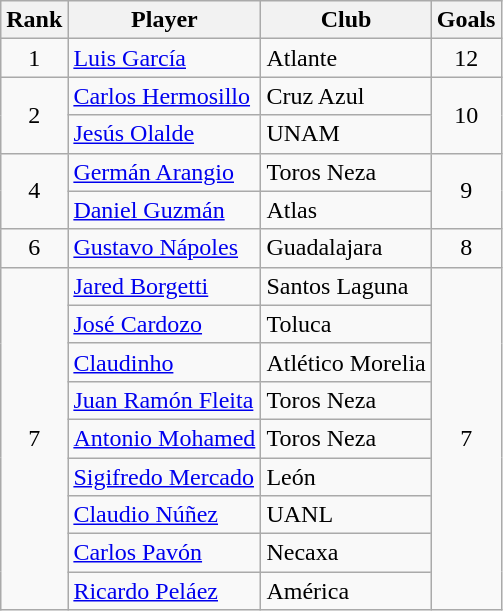<table class="wikitable">
<tr>
<th>Rank</th>
<th>Player</th>
<th>Club</th>
<th>Goals</th>
</tr>
<tr>
<td align=center rowspan=1>1</td>
<td> <a href='#'>Luis García</a></td>
<td>Atlante</td>
<td align=center rowspan=1>12</td>
</tr>
<tr>
<td align=center rowspan=2>2</td>
<td> <a href='#'>Carlos Hermosillo</a></td>
<td>Cruz Azul</td>
<td align=center rowspan=2>10</td>
</tr>
<tr>
<td> <a href='#'>Jesús Olalde</a></td>
<td>UNAM</td>
</tr>
<tr>
<td align=center rowspan=2>4</td>
<td> <a href='#'>Germán Arangio</a></td>
<td>Toros Neza</td>
<td align=center rowspan=2>9</td>
</tr>
<tr>
<td> <a href='#'>Daniel Guzmán</a></td>
<td>Atlas</td>
</tr>
<tr>
<td align=center rowspan=1>6</td>
<td> <a href='#'>Gustavo Nápoles</a></td>
<td>Guadalajara</td>
<td align=center rowspan=1>8</td>
</tr>
<tr>
<td align=center rowspan=9>7</td>
<td> <a href='#'>Jared Borgetti</a></td>
<td>Santos Laguna</td>
<td align=center rowspan=9>7</td>
</tr>
<tr>
<td> <a href='#'>José Cardozo</a></td>
<td>Toluca</td>
</tr>
<tr>
<td> <a href='#'>Claudinho</a></td>
<td>Atlético Morelia</td>
</tr>
<tr>
<td> <a href='#'>Juan Ramón Fleita</a></td>
<td>Toros Neza</td>
</tr>
<tr>
<td> <a href='#'>Antonio Mohamed</a></td>
<td>Toros Neza</td>
</tr>
<tr>
<td> <a href='#'>Sigifredo Mercado</a></td>
<td>León</td>
</tr>
<tr>
<td> <a href='#'>Claudio Núñez</a></td>
<td>UANL</td>
</tr>
<tr>
<td> <a href='#'>Carlos Pavón</a></td>
<td>Necaxa</td>
</tr>
<tr>
<td> <a href='#'>Ricardo Peláez</a></td>
<td>América</td>
</tr>
</table>
